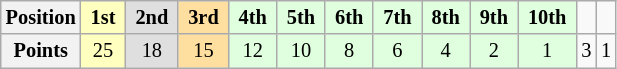<table class="wikitable" style="font-size:85%; text-align:center">
<tr>
<th>Position</th>
<td style="background:#ffffbf"> <strong>1st</strong> </td>
<td style="background:#dfdfdf"> <strong>2nd</strong> </td>
<td style="background:#ffdf9f"> <strong>3rd</strong> </td>
<td style="background:#dfffdf"> <strong>4th</strong> </td>
<td style="background:#dfffdf"> <strong>5th</strong> </td>
<td style="background:#dfffdf"> <strong>6th</strong> </td>
<td style="background:#dfffdf"> <strong>7th</strong> </td>
<td style="background:#dfffdf"> <strong>8th</strong> </td>
<td style="background:#dfffdf"> <strong>9th</strong> </td>
<td style="background:#dfffdf"> <strong>10th</strong> </td>
<td><strong></strong></td>
<td><strong></strong></td>
</tr>
<tr>
<th>Points</th>
<td style="background:#ffffbf">25</td>
<td style="background:#dfdfdf">18</td>
<td style="background:#ffdf9f">15</td>
<td style="background:#dfffdf">12</td>
<td style="background:#dfffdf">10</td>
<td style="background:#dfffdf">8</td>
<td style="background:#dfffdf">6</td>
<td style="background:#dfffdf">4</td>
<td style="background:#dfffdf">2</td>
<td style="background:#dfffdf">1</td>
<td>3</td>
<td>1</td>
</tr>
</table>
